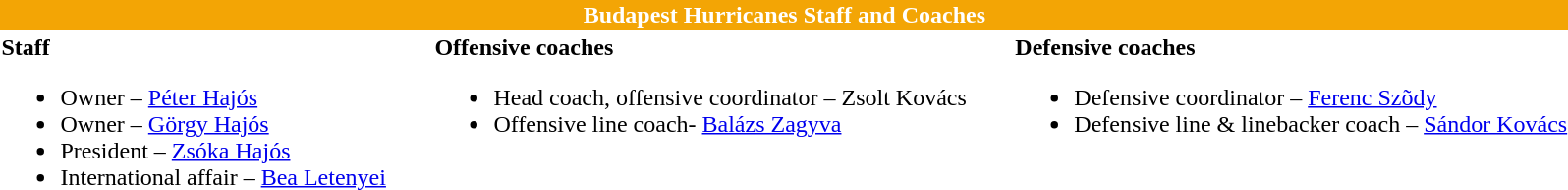<table class="toccolours" style="text-align: left;">
<tr>
<th colspan="9" style="background-color: #F3A505; color: white; text-align: center;">Budapest Hurricanes Staff and Coaches</th>
</tr>
<tr>
<td valign="top"><strong>Staff</strong><br><ul><li>Owner – <a href='#'>Péter Hajós</a></li><li>Owner – <a href='#'>Görgy Hajós</a></li><li>President – <a href='#'>Zsóka Hajós</a></li><li>International affair – <a href='#'>Bea Letenyei</a></li></ul></td>
<td style="width: 25px;"></td>
<td valign="top"><strong>Offensive coaches</strong><br><ul><li>Head coach, offensive coordinator – Zsolt Kovács</li><li>Offensive line coach- <a href='#'>Balázs Zagyva</a></li></ul></td>
<td style="width: 25px;"></td>
<td valign="top"><strong>Defensive coaches</strong><br><ul><li>Defensive coordinator – <a href='#'>Ferenc Szõdy</a></li><li>Defensive line & linebacker coach – <a href='#'>Sándor Kovács</a></li></ul></td>
</tr>
<tr>
</tr>
</table>
